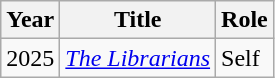<table class="wikitable">
<tr>
<th>Year</th>
<th>Title</th>
<th>Role</th>
</tr>
<tr>
<td>2025</td>
<td><a href='#'><em>The Librarians</em></a></td>
<td>Self</td>
</tr>
</table>
